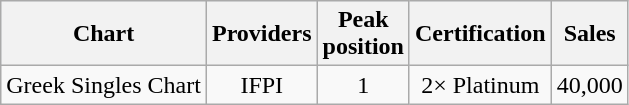<table class="wikitable">
<tr style="background:#ebf5ff;">
<th style="text-align:center;">Chart</th>
<th style="text-align:center;">Providers</th>
<th style="text-align:center;">Peak <br>position</th>
<th style="text-align:center;">Certification</th>
<th style="text-align:center;">Sales</th>
</tr>
<tr style="text-align:center;">
<td>Greek Singles Chart</td>
<td>IFPI</td>
<td>1</td>
<td>2× Platinum</td>
<td>40,000</td>
</tr>
</table>
